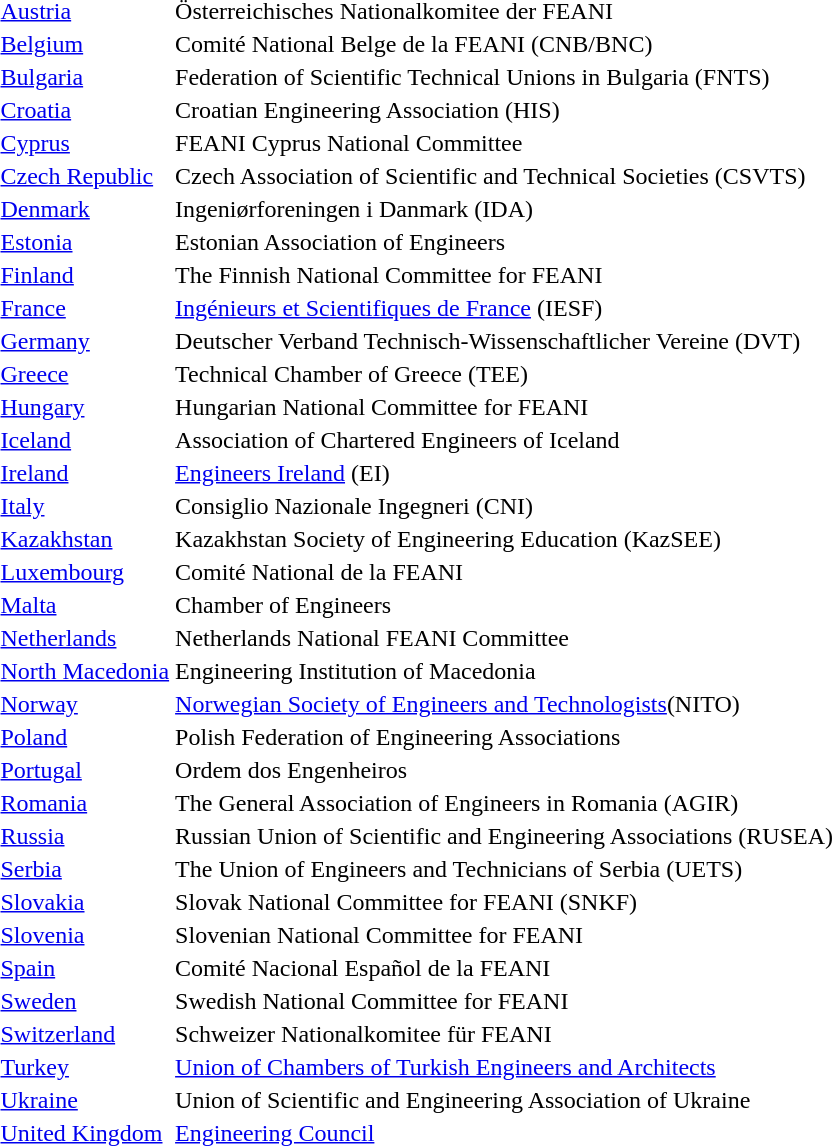<table>
<tr>
<td><a href='#'>Austria</a></td>
<td>Österreichisches Nationalkomitee der FEANI</td>
</tr>
<tr>
<td><a href='#'>Belgium</a></td>
<td>Comité National Belge de la FEANI (CNB/BNC)</td>
</tr>
<tr>
<td><a href='#'>Bulgaria</a></td>
<td>Federation of Scientific Technical Unions in Bulgaria (FNTS)</td>
</tr>
<tr>
<td><a href='#'>Croatia</a></td>
<td>Croatian Engineering Association (HIS)</td>
</tr>
<tr>
<td><a href='#'>Cyprus</a></td>
<td>FEANI Cyprus National Committee</td>
</tr>
<tr>
<td><a href='#'>Czech Republic</a></td>
<td>Czech Association of Scientific and Technical Societies (CSVTS)</td>
</tr>
<tr>
<td><a href='#'>Denmark</a></td>
<td>Ingeniørforeningen i Danmark (IDA)</td>
</tr>
<tr>
<td><a href='#'>Estonia</a></td>
<td>Estonian Association of Engineers</td>
</tr>
<tr>
<td><a href='#'>Finland</a></td>
<td>The Finnish National Committee for FEANI</td>
</tr>
<tr>
<td><a href='#'>France</a></td>
<td><a href='#'>Ingénieurs et Scientifiques de France</a> (IESF)</td>
</tr>
<tr>
<td><a href='#'>Germany</a></td>
<td>Deutscher Verband Technisch-Wissenschaftlicher Vereine (DVT)</td>
</tr>
<tr>
<td><a href='#'>Greece</a></td>
<td>Technical Chamber of Greece (TEE)</td>
</tr>
<tr>
<td><a href='#'>Hungary</a></td>
<td>Hungarian National Committee for FEANI</td>
</tr>
<tr>
<td><a href='#'>Iceland</a></td>
<td>Association of Chartered Engineers of Iceland</td>
</tr>
<tr>
<td><a href='#'>Ireland</a></td>
<td><a href='#'>Engineers Ireland</a> (EI)</td>
</tr>
<tr>
<td><a href='#'>Italy</a></td>
<td>Consiglio Nazionale Ingegneri (CNI)</td>
</tr>
<tr>
<td><a href='#'>Kazakhstan</a></td>
<td>Kazakhstan Society of Engineering Education (KazSEE)</td>
</tr>
<tr>
<td><a href='#'>Luxembourg</a></td>
<td>Comité National de la FEANI</td>
</tr>
<tr>
<td><a href='#'>Malta</a></td>
<td>Chamber of Engineers</td>
</tr>
<tr>
<td><a href='#'>Netherlands</a></td>
<td>Netherlands National FEANI Committee</td>
</tr>
<tr>
<td><a href='#'>North Macedonia</a></td>
<td>Engineering Institution of Macedonia</td>
</tr>
<tr>
<td><a href='#'>Norway</a></td>
<td><a href='#'>Norwegian Society of Engineers and Technologists</a>(NITO)</td>
</tr>
<tr>
<td><a href='#'>Poland</a></td>
<td>Polish Federation of Engineering Associations</td>
</tr>
<tr>
<td><a href='#'>Portugal</a></td>
<td>Ordem dos Engenheiros</td>
</tr>
<tr>
<td><a href='#'>Romania</a></td>
<td>The General Association of Engineers in Romania (AGIR)</td>
</tr>
<tr>
<td><a href='#'>Russia</a></td>
<td>Russian Union of Scientific and Engineering Associations (RUSEA)</td>
</tr>
<tr>
<td><a href='#'>Serbia</a></td>
<td>The Union of Engineers and Technicians of Serbia (UETS)</td>
</tr>
<tr>
<td><a href='#'>Slovakia</a></td>
<td>Slovak National Committee for FEANI (SNKF)</td>
</tr>
<tr>
<td><a href='#'>Slovenia</a></td>
<td>Slovenian National Committee for FEANI</td>
</tr>
<tr>
<td><a href='#'>Spain</a></td>
<td>Comité Nacional Español de la FEANI</td>
</tr>
<tr>
<td><a href='#'>Sweden</a></td>
<td>Swedish National Committee for FEANI</td>
</tr>
<tr>
<td><a href='#'>Switzerland</a></td>
<td>Schweizer Nationalkomitee für FEANI</td>
</tr>
<tr>
<td><a href='#'>Turkey</a></td>
<td><a href='#'>Union of Chambers of Turkish Engineers and Architects</a></td>
</tr>
<tr>
<td><a href='#'>Ukraine</a></td>
<td>Union of Scientific and Engineering Association of Ukraine</td>
</tr>
<tr>
<td><a href='#'>United Kingdom</a></td>
<td><a href='#'>Engineering Council</a></td>
</tr>
<tr>
</tr>
</table>
